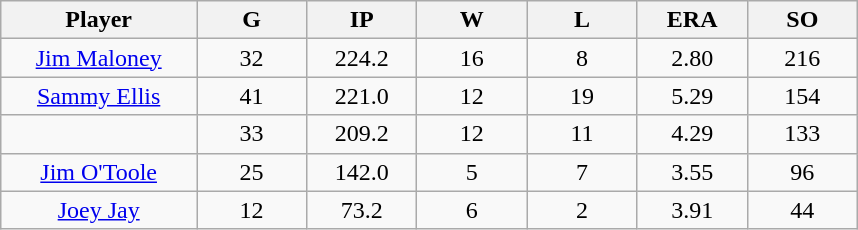<table class="wikitable sortable">
<tr>
<th bgcolor="#DDDDFF" width="16%">Player</th>
<th bgcolor="#DDDDFF" width="9%">G</th>
<th bgcolor="#DDDDFF" width="9%">IP</th>
<th bgcolor="#DDDDFF" width="9%">W</th>
<th bgcolor="#DDDDFF" width="9%">L</th>
<th bgcolor="#DDDDFF" width="9%">ERA</th>
<th bgcolor="#DDDDFF" width="9%">SO</th>
</tr>
<tr align="center">
<td><a href='#'>Jim Maloney</a></td>
<td>32</td>
<td>224.2</td>
<td>16</td>
<td>8</td>
<td>2.80</td>
<td>216</td>
</tr>
<tr align="center">
<td><a href='#'>Sammy Ellis</a></td>
<td>41</td>
<td>221.0</td>
<td>12</td>
<td>19</td>
<td>5.29</td>
<td>154</td>
</tr>
<tr align="center">
<td></td>
<td>33</td>
<td>209.2</td>
<td>12</td>
<td>11</td>
<td>4.29</td>
<td>133</td>
</tr>
<tr align="center">
<td><a href='#'>Jim O'Toole</a></td>
<td>25</td>
<td>142.0</td>
<td>5</td>
<td>7</td>
<td>3.55</td>
<td>96</td>
</tr>
<tr align="center">
<td><a href='#'>Joey Jay</a></td>
<td>12</td>
<td>73.2</td>
<td>6</td>
<td>2</td>
<td>3.91</td>
<td>44</td>
</tr>
</table>
